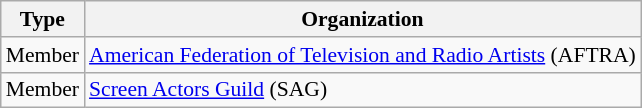<table class="wikitable" style="font-size: 90%;">
<tr>
<th>Type</th>
<th>Organization</th>
</tr>
<tr>
<td>Member</td>
<td><a href='#'>American Federation of Television and Radio Artists</a> (AFTRA)</td>
</tr>
<tr>
<td>Member</td>
<td><a href='#'>Screen Actors Guild</a> (SAG)</td>
</tr>
</table>
